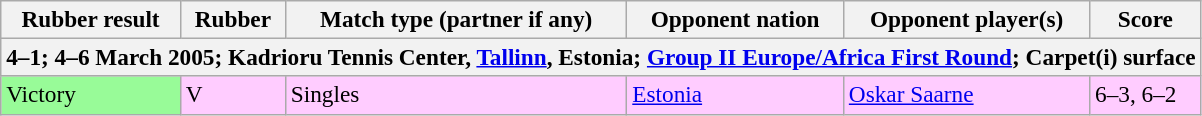<table class=wikitable style=font-size:97%>
<tr>
<th scope="col">Rubber result</th>
<th scope="col">Rubber</th>
<th scope="col">Match type (partner if any)</th>
<th scope="col">Opponent nation</th>
<th scope="col">Opponent player(s)</th>
<th scope="col">Score</th>
</tr>
<tr>
<th colspan=7>4–1; 4–6 March 2005; Kadrioru Tennis Center, <a href='#'>Tallinn</a>, Estonia; <a href='#'>Group II Europe/Africa First Round</a>; Carpet(i) surface</th>
</tr>
<tr style="background:#fcf;">
<td bgcolor=98FB98>Victory</td>
<td>V</td>
<td>Singles</td>
<td> <a href='#'>Estonia</a></td>
<td><a href='#'>Oskar Saarne</a></td>
<td>6–3, 6–2</td>
</tr>
</table>
